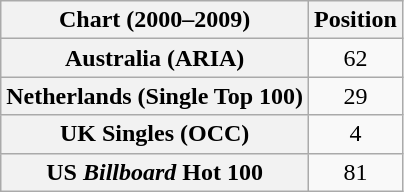<table class="wikitable sortable plainrowheaders" style="text-align:center">
<tr>
<th>Chart (2000–2009)</th>
<th>Position</th>
</tr>
<tr>
<th scope="row">Australia (ARIA)</th>
<td>62</td>
</tr>
<tr>
<th scope="row">Netherlands (Single Top 100)</th>
<td>29</td>
</tr>
<tr>
<th scope="row">UK Singles (OCC)</th>
<td>4</td>
</tr>
<tr>
<th scope="row">US <em>Billboard</em> Hot 100</th>
<td>81</td>
</tr>
</table>
